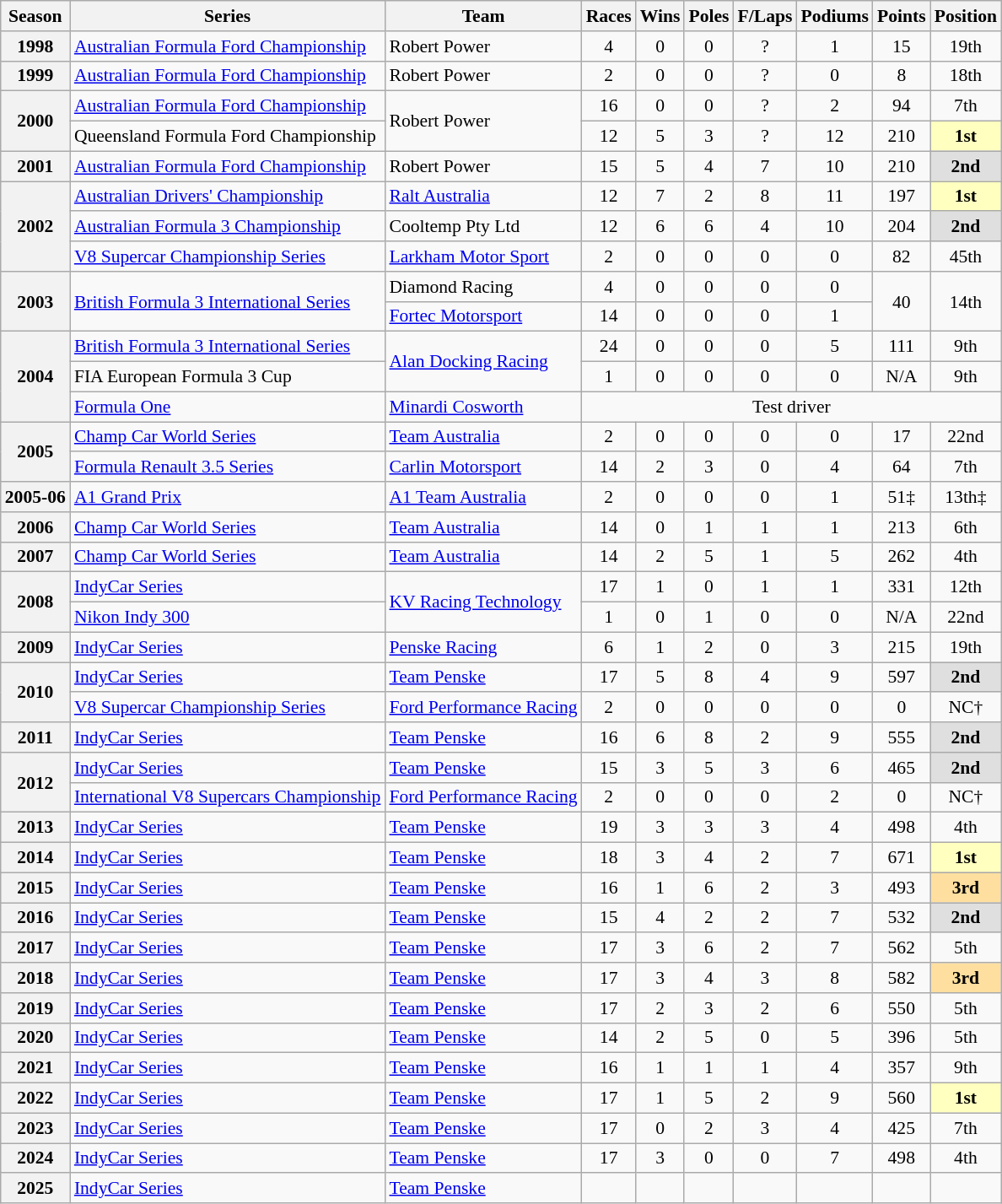<table class="wikitable" style="font-size: 90%; text-align:center">
<tr>
<th>Season</th>
<th>Series</th>
<th>Team</th>
<th>Races</th>
<th>Wins</th>
<th>Poles</th>
<th>F/Laps</th>
<th>Podiums</th>
<th>Points</th>
<th>Position</th>
</tr>
<tr>
<th>1998</th>
<td align=left><a href='#'>Australian Formula Ford Championship</a></td>
<td align=left>Robert Power</td>
<td>4</td>
<td>0</td>
<td>0</td>
<td>?</td>
<td>1</td>
<td>15</td>
<td>19th</td>
</tr>
<tr>
<th>1999</th>
<td align=left><a href='#'>Australian Formula Ford Championship</a></td>
<td align=left>Robert Power</td>
<td>2</td>
<td>0</td>
<td>0</td>
<td>?</td>
<td>0</td>
<td>8</td>
<td>18th</td>
</tr>
<tr>
<th rowspan="2">2000</th>
<td align=left><a href='#'>Australian Formula Ford Championship</a></td>
<td rowspan="2" align=left>Robert Power</td>
<td>16</td>
<td>0</td>
<td>0</td>
<td>?</td>
<td>2</td>
<td>94</td>
<td>7th</td>
</tr>
<tr>
<td align=left>Queensland Formula Ford Championship</td>
<td>12</td>
<td>5</td>
<td>3</td>
<td>?</td>
<td>12</td>
<td>210</td>
<td style="background:#FFFFBF;"><strong>1st</strong></td>
</tr>
<tr>
<th>2001</th>
<td align=left><a href='#'>Australian Formula Ford Championship</a></td>
<td align=left>Robert Power</td>
<td>15</td>
<td>5</td>
<td>4</td>
<td>7</td>
<td>10</td>
<td>210</td>
<td style="background:#DFDFdF;"><strong>2nd</strong></td>
</tr>
<tr>
<th rowspan="3">2002</th>
<td align=left><a href='#'>Australian Drivers' Championship</a></td>
<td align=left><a href='#'>Ralt Australia</a></td>
<td>12</td>
<td>7</td>
<td>2</td>
<td>8</td>
<td>11</td>
<td>197</td>
<td style="background:#FFFFBF;"><strong>1st</strong></td>
</tr>
<tr>
<td align=left><a href='#'>Australian Formula 3 Championship</a></td>
<td align=left>Cooltemp Pty Ltd</td>
<td>12</td>
<td>6</td>
<td>6</td>
<td>4</td>
<td>10</td>
<td>204</td>
<td style="background:#DFDFdF;"><strong>2nd</strong></td>
</tr>
<tr>
<td align=left><a href='#'>V8 Supercar Championship Series</a></td>
<td align=left><a href='#'>Larkham Motor Sport</a></td>
<td>2</td>
<td>0</td>
<td>0</td>
<td>0</td>
<td>0</td>
<td>82</td>
<td>45th</td>
</tr>
<tr>
<th rowspan="2">2003</th>
<td rowspan="2" align=left><a href='#'>British Formula 3 International Series</a></td>
<td align=left>Diamond Racing</td>
<td>4</td>
<td>0</td>
<td>0</td>
<td>0</td>
<td>0</td>
<td rowspan="2">40</td>
<td rowspan="2">14th</td>
</tr>
<tr>
<td align=left><a href='#'>Fortec Motorsport</a></td>
<td>14</td>
<td>0</td>
<td>0</td>
<td>0</td>
<td>1</td>
</tr>
<tr>
<th rowspan="3">2004</th>
<td align=left><a href='#'>British Formula 3 International Series</a></td>
<td rowspan="2" align=left><a href='#'>Alan Docking Racing</a></td>
<td>24</td>
<td>0</td>
<td>0</td>
<td>0</td>
<td>5</td>
<td>111</td>
<td>9th</td>
</tr>
<tr>
<td align=left>FIA European Formula 3 Cup</td>
<td>1</td>
<td>0</td>
<td>0</td>
<td>0</td>
<td>0</td>
<td>N/A</td>
<td>9th</td>
</tr>
<tr>
<td align=left><a href='#'>Formula One</a></td>
<td align=left><a href='#'>Minardi Cosworth</a></td>
<td colspan="7">Test driver</td>
</tr>
<tr>
<th rowspan="2">2005</th>
<td align=left><a href='#'>Champ Car World Series</a></td>
<td align=left><a href='#'>Team Australia</a></td>
<td>2</td>
<td>0</td>
<td>0</td>
<td>0</td>
<td>0</td>
<td>17</td>
<td>22nd</td>
</tr>
<tr>
<td align=left><a href='#'>Formula Renault 3.5 Series</a></td>
<td align=left><a href='#'>Carlin Motorsport</a></td>
<td>14</td>
<td>2</td>
<td>3</td>
<td>0</td>
<td>4</td>
<td>64</td>
<td>7th</td>
</tr>
<tr>
<th>2005-06</th>
<td align=left><a href='#'>A1 Grand Prix</a></td>
<td align=left><a href='#'>A1 Team Australia</a></td>
<td>2</td>
<td>0</td>
<td>0</td>
<td>0</td>
<td>1</td>
<td>51‡</td>
<td>13th‡</td>
</tr>
<tr>
<th>2006</th>
<td align=left><a href='#'>Champ Car World Series</a></td>
<td align=left><a href='#'>Team Australia</a></td>
<td>14</td>
<td>0</td>
<td>1</td>
<td>1</td>
<td>1</td>
<td>213</td>
<td>6th</td>
</tr>
<tr>
<th>2007</th>
<td align=left><a href='#'>Champ Car World Series</a></td>
<td align=left><a href='#'>Team Australia</a></td>
<td>14</td>
<td>2</td>
<td>5</td>
<td>1</td>
<td>5</td>
<td>262</td>
<td>4th</td>
</tr>
<tr>
<th rowspan="2">2008</th>
<td align=left><a href='#'>IndyCar Series</a></td>
<td rowspan="2" align=left><a href='#'>KV Racing Technology</a></td>
<td>17</td>
<td>1</td>
<td>0</td>
<td>1</td>
<td>1</td>
<td>331</td>
<td>12th</td>
</tr>
<tr>
<td align=left><a href='#'>Nikon Indy 300</a></td>
<td>1</td>
<td>0</td>
<td>1</td>
<td>0</td>
<td>0</td>
<td>N/A</td>
<td>22nd</td>
</tr>
<tr>
<th>2009</th>
<td align=left><a href='#'>IndyCar Series</a></td>
<td align=left><a href='#'>Penske Racing</a></td>
<td>6</td>
<td>1</td>
<td>2</td>
<td>0</td>
<td>3</td>
<td>215</td>
<td>19th</td>
</tr>
<tr>
<th rowspan="2">2010</th>
<td align=left><a href='#'>IndyCar Series</a></td>
<td align=left><a href='#'>Team Penske</a></td>
<td>17</td>
<td>5</td>
<td>8</td>
<td>4</td>
<td>9</td>
<td>597</td>
<td style="background:#DFDFdF;"><strong>2nd</strong></td>
</tr>
<tr>
<td align=left><a href='#'>V8 Supercar Championship Series</a></td>
<td align=left><a href='#'>Ford Performance Racing</a></td>
<td>2</td>
<td>0</td>
<td>0</td>
<td>0</td>
<td>0</td>
<td>0</td>
<td>NC†</td>
</tr>
<tr>
<th>2011</th>
<td align=left><a href='#'>IndyCar Series</a></td>
<td align=left><a href='#'>Team Penske</a></td>
<td>16</td>
<td>6</td>
<td>8</td>
<td>2</td>
<td>9</td>
<td>555</td>
<td style="background:#DFDFdF;"><strong>2nd</strong></td>
</tr>
<tr>
<th rowspan="2">2012</th>
<td align=left><a href='#'>IndyCar Series</a></td>
<td align=left><a href='#'>Team Penske</a></td>
<td>15</td>
<td>3</td>
<td>5</td>
<td>3</td>
<td>6</td>
<td>465</td>
<td style="background:#DFDFdF;"><strong>2nd</strong></td>
</tr>
<tr>
<td align=left><a href='#'>International V8 Supercars Championship</a></td>
<td align=left><a href='#'>Ford Performance Racing</a></td>
<td>2</td>
<td>0</td>
<td>0</td>
<td>0</td>
<td>2</td>
<td>0</td>
<td>NC†</td>
</tr>
<tr>
<th>2013</th>
<td align=left><a href='#'>IndyCar Series</a></td>
<td align=left><a href='#'>Team Penske</a></td>
<td>19</td>
<td>3</td>
<td>3</td>
<td>3</td>
<td>4</td>
<td>498</td>
<td>4th</td>
</tr>
<tr>
<th>2014</th>
<td align=left><a href='#'>IndyCar Series</a></td>
<td align=left><a href='#'>Team Penske</a></td>
<td>18</td>
<td>3</td>
<td>4</td>
<td>2</td>
<td>7</td>
<td>671</td>
<td style="background:#FFFFBF;"><strong>1st</strong></td>
</tr>
<tr>
<th>2015</th>
<td align=left><a href='#'>IndyCar Series</a></td>
<td align=left><a href='#'>Team Penske</a></td>
<td>16</td>
<td>1</td>
<td>6</td>
<td>2</td>
<td>3</td>
<td>493</td>
<td style="background:#FFDF9F;"><strong>3rd</strong></td>
</tr>
<tr>
<th>2016</th>
<td align=left><a href='#'>IndyCar Series</a></td>
<td align=left><a href='#'>Team Penske</a></td>
<td>15</td>
<td>4</td>
<td>2</td>
<td>2</td>
<td>7</td>
<td>532</td>
<td style="background:#DFDFdF;"><strong>2nd</strong></td>
</tr>
<tr>
<th>2017</th>
<td align=left><a href='#'>IndyCar Series</a></td>
<td align=left><a href='#'>Team Penske</a></td>
<td>17</td>
<td>3</td>
<td>6</td>
<td>2</td>
<td>7</td>
<td>562</td>
<td>5th</td>
</tr>
<tr>
<th>2018</th>
<td align=left><a href='#'>IndyCar Series</a></td>
<td align=left><a href='#'>Team Penske</a></td>
<td>17</td>
<td>3</td>
<td>4</td>
<td>3</td>
<td>8</td>
<td>582</td>
<td style="background:#FFDF9F;"><strong>3rd</strong></td>
</tr>
<tr>
<th>2019</th>
<td align=left><a href='#'>IndyCar Series</a></td>
<td align=left><a href='#'>Team Penske</a></td>
<td>17</td>
<td>2</td>
<td>3</td>
<td>2</td>
<td>6</td>
<td>550</td>
<td>5th</td>
</tr>
<tr>
<th>2020</th>
<td align=left><a href='#'>IndyCar Series</a></td>
<td align=left><a href='#'>Team Penske</a></td>
<td>14</td>
<td>2</td>
<td>5</td>
<td>0</td>
<td>5</td>
<td>396</td>
<td>5th</td>
</tr>
<tr>
<th>2021</th>
<td align=left><a href='#'>IndyCar Series</a></td>
<td align=left><a href='#'>Team Penske</a></td>
<td>16</td>
<td>1</td>
<td>1</td>
<td>1</td>
<td>4</td>
<td>357</td>
<td>9th</td>
</tr>
<tr>
<th>2022</th>
<td align=left><a href='#'>IndyCar Series</a></td>
<td align=left><a href='#'>Team Penske</a></td>
<td>17</td>
<td>1</td>
<td>5</td>
<td>2</td>
<td>9</td>
<td>560</td>
<td style="background:#FFFFBF;"><strong>1st</strong></td>
</tr>
<tr>
<th>2023</th>
<td align=left><a href='#'>IndyCar Series</a></td>
<td align=left><a href='#'>Team Penske</a></td>
<td>17</td>
<td>0</td>
<td>2</td>
<td>3</td>
<td>4</td>
<td>425</td>
<td>7th</td>
</tr>
<tr>
<th>2024</th>
<td align=left><a href='#'>IndyCar Series</a></td>
<td align=left><a href='#'>Team Penske</a></td>
<td>17</td>
<td>3</td>
<td>0</td>
<td>0</td>
<td>7</td>
<td>498</td>
<td>4th</td>
</tr>
<tr>
<th>2025</th>
<td align=left><a href='#'>IndyCar Series</a></td>
<td align=left><a href='#'>Team Penske</a></td>
<td></td>
<td></td>
<td></td>
<td></td>
<td></td>
<td></td>
<td></td>
</tr>
</table>
